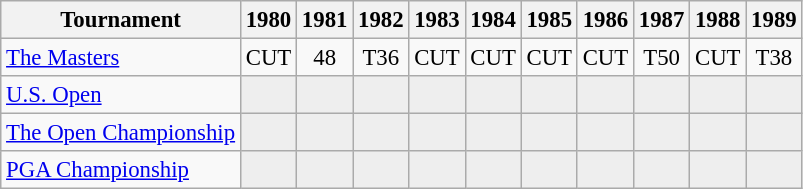<table class="wikitable" style="font-size:95%;text-align:center;">
<tr>
<th>Tournament</th>
<th>1980</th>
<th>1981</th>
<th>1982</th>
<th>1983</th>
<th>1984</th>
<th>1985</th>
<th>1986</th>
<th>1987</th>
<th>1988</th>
<th>1989</th>
</tr>
<tr>
<td align=left><a href='#'>The Masters</a></td>
<td>CUT</td>
<td>48</td>
<td>T36</td>
<td>CUT</td>
<td>CUT</td>
<td>CUT</td>
<td>CUT</td>
<td>T50</td>
<td>CUT</td>
<td>T38</td>
</tr>
<tr>
<td align=left><a href='#'>U.S. Open</a></td>
<td style="background:#eeeeee;"></td>
<td style="background:#eeeeee;"></td>
<td style="background:#eeeeee;"></td>
<td style="background:#eeeeee;"></td>
<td style="background:#eeeeee;"></td>
<td style="background:#eeeeee;"></td>
<td style="background:#eeeeee;"></td>
<td style="background:#eeeeee;"></td>
<td style="background:#eeeeee;"></td>
<td style="background:#eeeeee;"></td>
</tr>
<tr>
<td align=left><a href='#'>The Open Championship</a></td>
<td style="background:#eeeeee;"></td>
<td style="background:#eeeeee;"></td>
<td style="background:#eeeeee;"></td>
<td style="background:#eeeeee;"></td>
<td style="background:#eeeeee;"></td>
<td style="background:#eeeeee;"></td>
<td style="background:#eeeeee;"></td>
<td style="background:#eeeeee;"></td>
<td style="background:#eeeeee;"></td>
<td style="background:#eeeeee;"></td>
</tr>
<tr>
<td align=left><a href='#'>PGA Championship</a></td>
<td style="background:#eeeeee;"></td>
<td style="background:#eeeeee;"></td>
<td style="background:#eeeeee;"></td>
<td style="background:#eeeeee;"></td>
<td style="background:#eeeeee;"></td>
<td style="background:#eeeeee;"></td>
<td style="background:#eeeeee;"></td>
<td style="background:#eeeeee;"></td>
<td style="background:#eeeeee;"></td>
<td style="background:#eeeeee;"></td>
</tr>
</table>
